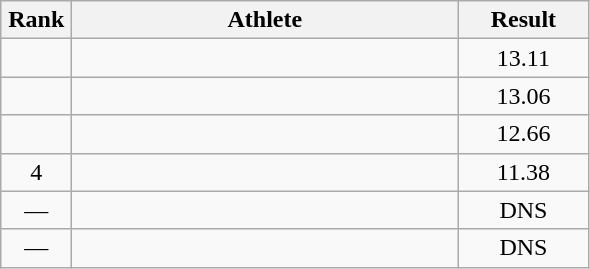<table class=wikitable style="text-align:center">
<tr>
<th width=40>Rank</th>
<th width=250>Athlete</th>
<th width=80>Result</th>
</tr>
<tr>
<td></td>
<td align=left></td>
<td>13.11</td>
</tr>
<tr>
<td></td>
<td align=left></td>
<td>13.06</td>
</tr>
<tr>
<td></td>
<td align=left></td>
<td>12.66</td>
</tr>
<tr>
<td>4</td>
<td align=left></td>
<td>11.38</td>
</tr>
<tr>
<td>—</td>
<td align=left></td>
<td>DNS</td>
</tr>
<tr>
<td>—</td>
<td align=left></td>
<td>DNS</td>
</tr>
</table>
